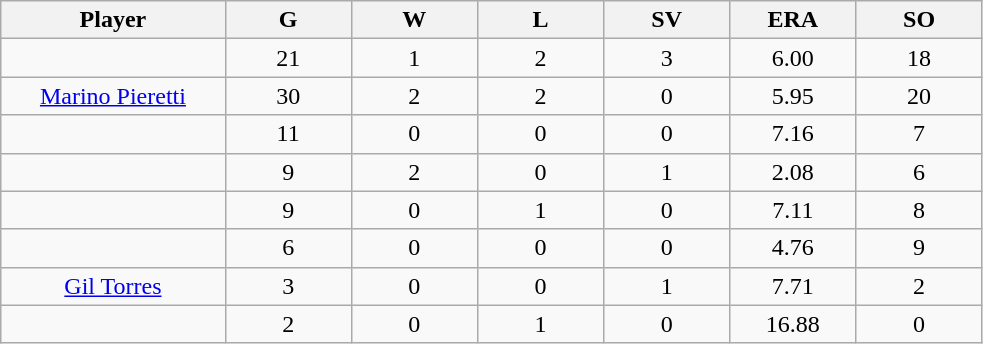<table class="wikitable sortable">
<tr>
<th bgcolor="#DDDDFF" width="16%">Player</th>
<th bgcolor="#DDDDFF" width="9%">G</th>
<th bgcolor="#DDDDFF" width="9%">W</th>
<th bgcolor="#DDDDFF" width="9%">L</th>
<th bgcolor="#DDDDFF" width="9%">SV</th>
<th bgcolor="#DDDDFF" width="9%">ERA</th>
<th bgcolor="#DDDDFF" width="9%">SO</th>
</tr>
<tr align="center">
<td></td>
<td>21</td>
<td>1</td>
<td>2</td>
<td>3</td>
<td>6.00</td>
<td>18</td>
</tr>
<tr align=center>
<td><a href='#'>Marino Pieretti</a></td>
<td>30</td>
<td>2</td>
<td>2</td>
<td>0</td>
<td>5.95</td>
<td>20</td>
</tr>
<tr align="center">
<td></td>
<td>11</td>
<td>0</td>
<td>0</td>
<td>0</td>
<td>7.16</td>
<td>7</td>
</tr>
<tr align="center">
<td></td>
<td>9</td>
<td>2</td>
<td>0</td>
<td>1</td>
<td>2.08</td>
<td>6</td>
</tr>
<tr align="center">
<td></td>
<td>9</td>
<td>0</td>
<td>1</td>
<td>0</td>
<td>7.11</td>
<td>8</td>
</tr>
<tr align="center">
<td></td>
<td>6</td>
<td>0</td>
<td>0</td>
<td>0</td>
<td>4.76</td>
<td>9</td>
</tr>
<tr align="center">
<td><a href='#'>Gil Torres</a></td>
<td>3</td>
<td>0</td>
<td>0</td>
<td>1</td>
<td>7.71</td>
<td>2</td>
</tr>
<tr align="center">
<td></td>
<td>2</td>
<td>0</td>
<td>1</td>
<td>0</td>
<td>16.88</td>
<td>0</td>
</tr>
</table>
